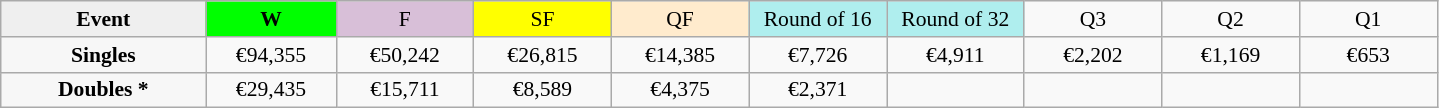<table class=wikitable style=font-size:90%;text-align:center>
<tr>
<td style="width:130px; background:#efefef;"><strong>Event</strong></td>
<td style="width:80px; background:lime;"><strong>W</strong></td>
<td style="width:85px; background:thistle;">F</td>
<td style="width:85px; background:#ff0;">SF</td>
<td style="width:85px; background:#ffebcd;">QF</td>
<td style="width:85px; background:#afeeee;">Round of 16</td>
<td style="width:85px; background:#afeeee;">Round of 32</td>
<td width=85>Q3</td>
<td width=85>Q2</td>
<td width=85>Q1</td>
</tr>
<tr>
<td style="background:#f7f7f7;"><strong>Singles</strong></td>
<td>€94,355</td>
<td>€50,242</td>
<td>€26,815</td>
<td>€14,385</td>
<td>€7,726</td>
<td>€4,911</td>
<td>€2,202</td>
<td>€1,169</td>
<td>€653</td>
</tr>
<tr>
<td style="background:#f7f7f7;"><strong>Doubles *</strong></td>
<td>€29,435</td>
<td>€15,711</td>
<td>€8,589</td>
<td>€4,375</td>
<td>€2,371</td>
<td></td>
<td></td>
<td></td>
<td></td>
</tr>
</table>
